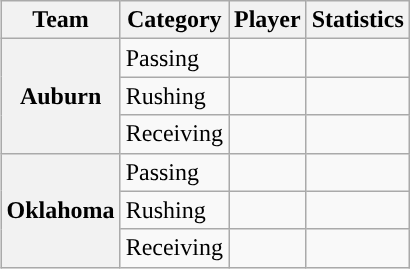<table class="wikitable" style="float:right">
<tr>
<th>Team</th>
<th>Category</th>
<th>Player</th>
<th>Statistics</th>
</tr>
<tr>
<th rowspan=3>Auburn</th>
<td>Passing</td>
<td></td>
<td></td>
</tr>
<tr>
<td>Rushing</td>
<td></td>
<td></td>
</tr>
<tr>
<td>Receiving</td>
<td></td>
<td></td>
</tr>
<tr>
<th rowspan=3>Oklahoma</th>
<td>Passing</td>
<td></td>
<td></td>
</tr>
<tr>
<td>Rushing</td>
<td></td>
<td></td>
</tr>
<tr>
<td>Receiving</td>
<td></td>
<td></td>
</tr>
</table>
